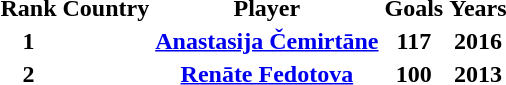<table style="text-align:center;">
<tr>
<th>Rank</th>
<th>Country</th>
<th>Player</th>
<th>Goals</th>
<th>Years</th>
</tr>
<tr>
<th>1</th>
<th></th>
<th><a href='#'>Anastasija Čemirtāne</a></th>
<th>117</th>
<th>2016</th>
</tr>
<tr>
<th>2</th>
<th></th>
<th><a href='#'>Renāte Fedotova</a></th>
<th>100</th>
<th>2013</th>
</tr>
</table>
